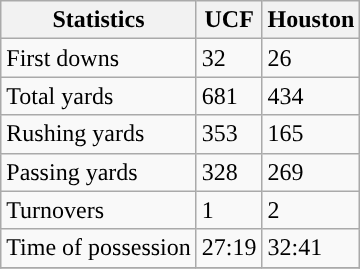<table class="wikitable">
<tr>
<th>Statistics</th>
<th>UCF</th>
<th>Houston</th>
</tr>
<tr>
<td>First downs</td>
<td>32</td>
<td>26</td>
</tr>
<tr>
<td>Total yards</td>
<td>681</td>
<td>434</td>
</tr>
<tr>
<td>Rushing yards</td>
<td>353</td>
<td>165</td>
</tr>
<tr>
<td>Passing yards</td>
<td>328</td>
<td>269</td>
</tr>
<tr>
<td>Turnovers</td>
<td>1</td>
<td>2</td>
</tr>
<tr>
<td>Time of possession</td>
<td>27:19</td>
<td>32:41</td>
</tr>
<tr>
</tr>
</table>
